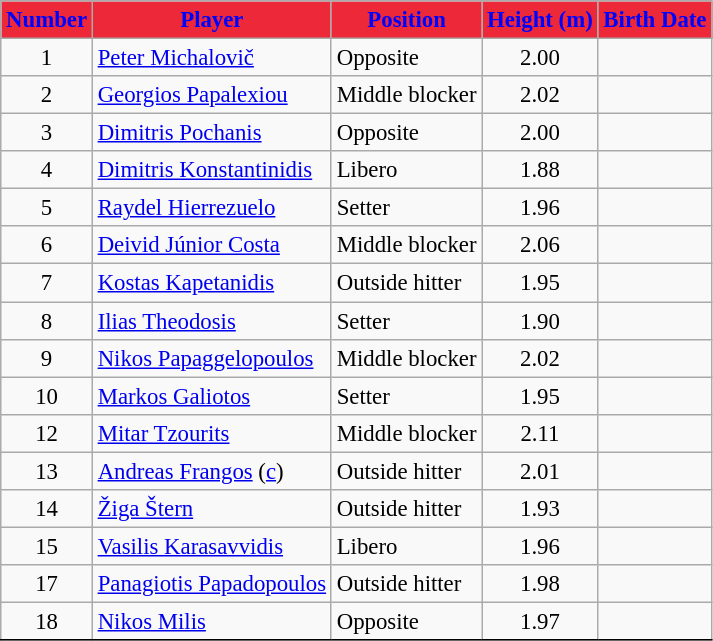<table class=wikitable bgcolor="white" cellpadding="3" cellspacing="0" border="1" style="font-size: 95%; border: 1px solid black; border-collapse: collapse;">
<tr style="color: blue;background:#ED2939">
<td align=center><strong>Number</strong></td>
<td align=center><strong>Player</strong></td>
<td align=center><strong>Position</strong></td>
<td align=center><strong>Height (m)</strong></td>
<td align=center><strong>Birth Date</strong></td>
</tr>
<tr>
<td align=center>1</td>
<td> <a href='#'>Peter Michalovič</a></td>
<td>Opposite</td>
<td align=center>2.00</td>
<td></td>
</tr>
<tr>
<td align=center>2</td>
<td> <a href='#'>Georgios Papalexiou</a></td>
<td>Middle blocker</td>
<td align=center>2.02</td>
<td></td>
</tr>
<tr>
<td align=center>3</td>
<td> <a href='#'>Dimitris Pochanis</a></td>
<td>Opposite</td>
<td align=center>2.00</td>
<td></td>
</tr>
<tr>
<td align=center>4</td>
<td> <a href='#'>Dimitris Konstantinidis</a></td>
<td>Libero</td>
<td align=center>1.88</td>
<td></td>
</tr>
<tr>
<td align=center>5</td>
<td> <a href='#'>Raydel Hierrezuelo</a></td>
<td>Setter</td>
<td align=center>1.96</td>
<td></td>
</tr>
<tr>
<td align=center>6</td>
<td> <a href='#'>Deivid Júnior Costa</a></td>
<td>Middle blocker</td>
<td align=center>2.06</td>
<td></td>
</tr>
<tr>
<td align=center>7</td>
<td> <a href='#'>Kostas Kapetanidis</a></td>
<td>Outside hitter</td>
<td align=center>1.95</td>
<td></td>
</tr>
<tr>
<td align=center>8</td>
<td> <a href='#'>Ilias Theodosis</a></td>
<td>Setter</td>
<td align=center>1.90</td>
<td></td>
</tr>
<tr>
<td align=center>9</td>
<td> <a href='#'>Nikos Papaggelopoulos</a></td>
<td>Middle blocker</td>
<td align=center>2.02</td>
<td></td>
</tr>
<tr>
<td align=center>10</td>
<td> <a href='#'>Markos Galiotos</a></td>
<td>Setter</td>
<td align=center>1.95</td>
<td></td>
</tr>
<tr>
<td align=center>12</td>
<td> <a href='#'>Mitar Tzourits</a></td>
<td>Middle blocker</td>
<td align=center>2.11</td>
<td></td>
</tr>
<tr>
<td align=center>13</td>
<td> <a href='#'>Andreas Frangos</a> (<a href='#'>c</a>)</td>
<td>Outside hitter</td>
<td align=center>2.01</td>
<td></td>
</tr>
<tr>
<td align=center>14</td>
<td> <a href='#'>Žiga Štern</a></td>
<td>Outside hitter</td>
<td align=center>1.93</td>
<td></td>
</tr>
<tr>
<td align=center>15</td>
<td> <a href='#'>Vasilis Karasavvidis</a></td>
<td>Libero</td>
<td align=center>1.96</td>
<td></td>
</tr>
<tr>
<td align=center>17</td>
<td> <a href='#'>Panagiotis Papadopoulos</a></td>
<td>Outside hitter</td>
<td align=center>1.98</td>
<td></td>
</tr>
<tr>
<td align=center>18</td>
<td> <a href='#'>Nikos Milis</a></td>
<td>Opposite</td>
<td align=center>1.97</td>
<td></td>
</tr>
<tr>
</tr>
</table>
